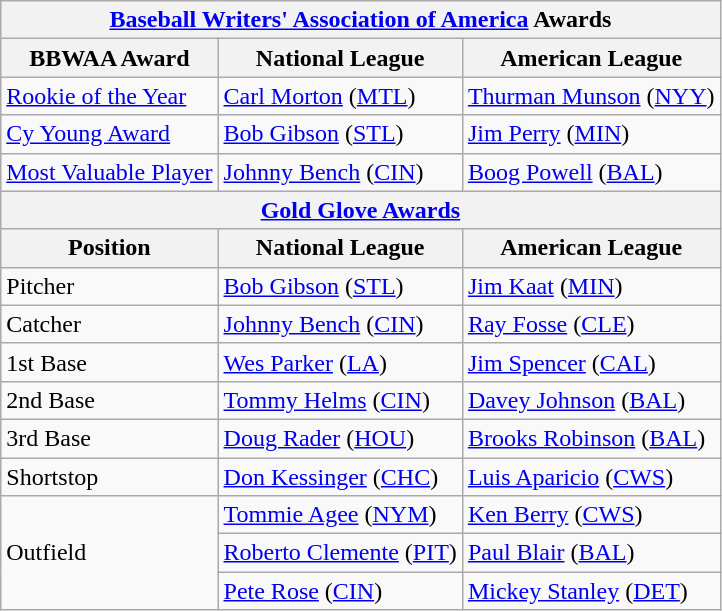<table class="wikitable">
<tr>
<th colspan="3"><a href='#'>Baseball Writers' Association of America</a> Awards</th>
</tr>
<tr>
<th>BBWAA Award</th>
<th>National League</th>
<th>American League</th>
</tr>
<tr>
<td><a href='#'>Rookie of the Year</a></td>
<td><a href='#'>Carl Morton</a> (<a href='#'>MTL</a>)</td>
<td><a href='#'>Thurman Munson</a> (<a href='#'>NYY</a>)</td>
</tr>
<tr>
<td><a href='#'>Cy Young Award</a></td>
<td><a href='#'>Bob Gibson</a> (<a href='#'>STL</a>)</td>
<td><a href='#'>Jim Perry</a> (<a href='#'>MIN</a>)</td>
</tr>
<tr>
<td><a href='#'>Most Valuable Player</a></td>
<td><a href='#'>Johnny Bench</a> (<a href='#'>CIN</a>)</td>
<td><a href='#'>Boog Powell</a> (<a href='#'>BAL</a>)</td>
</tr>
<tr>
<th colspan="3"><a href='#'>Gold Glove Awards</a></th>
</tr>
<tr>
<th>Position</th>
<th>National League</th>
<th>American League</th>
</tr>
<tr>
<td>Pitcher</td>
<td><a href='#'>Bob Gibson</a> (<a href='#'>STL</a>)</td>
<td><a href='#'>Jim Kaat</a> (<a href='#'>MIN</a>)</td>
</tr>
<tr>
<td>Catcher</td>
<td><a href='#'>Johnny Bench</a> (<a href='#'>CIN</a>)</td>
<td><a href='#'>Ray Fosse</a> (<a href='#'>CLE</a>)</td>
</tr>
<tr>
<td>1st Base</td>
<td><a href='#'>Wes Parker</a> (<a href='#'>LA</a>)</td>
<td><a href='#'>Jim Spencer</a> (<a href='#'>CAL</a>)</td>
</tr>
<tr>
<td>2nd Base</td>
<td><a href='#'>Tommy Helms</a> (<a href='#'>CIN</a>)</td>
<td><a href='#'>Davey Johnson</a> (<a href='#'>BAL</a>)</td>
</tr>
<tr>
<td>3rd Base</td>
<td><a href='#'>Doug Rader</a> (<a href='#'>HOU</a>)</td>
<td><a href='#'>Brooks Robinson</a> (<a href='#'>BAL</a>)</td>
</tr>
<tr>
<td>Shortstop</td>
<td><a href='#'>Don Kessinger</a> (<a href='#'>CHC</a>)</td>
<td><a href='#'>Luis Aparicio</a> (<a href='#'>CWS</a>)</td>
</tr>
<tr>
<td rowspan="3">Outfield</td>
<td><a href='#'>Tommie Agee</a> (<a href='#'>NYM</a>)</td>
<td><a href='#'>Ken Berry</a> (<a href='#'>CWS</a>)</td>
</tr>
<tr>
<td><a href='#'>Roberto Clemente</a> (<a href='#'>PIT</a>)</td>
<td><a href='#'>Paul Blair</a> (<a href='#'>BAL</a>)</td>
</tr>
<tr>
<td><a href='#'>Pete Rose</a> (<a href='#'>CIN</a>)</td>
<td><a href='#'>Mickey Stanley</a> (<a href='#'>DET</a>)</td>
</tr>
</table>
